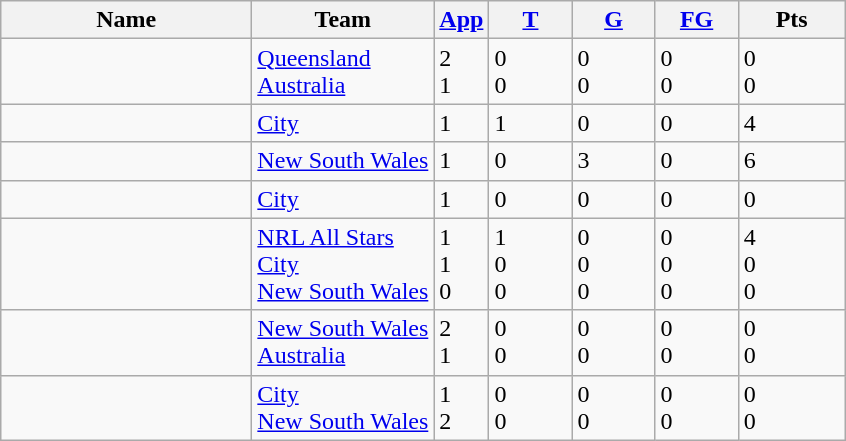<table class="wikitable sortable">
<tr>
<th style="width:10em">Name</th>
<th>Team</th>
<th><a href='#'>App</a></th>
<th style="width:3em"><a href='#'>T</a></th>
<th style="width:3em"><a href='#'>G</a></th>
<th style="width:3em"><a href='#'>FG</a></th>
<th style="width:4em">Pts</th>
</tr>
<tr>
<td align=centre></td>
<td> <a href='#'>Queensland</a><br> <a href='#'>Australia</a></td>
<td>2<br>1</td>
<td>0<br>0</td>
<td>0<br>0</td>
<td>0<br>0</td>
<td>0<br>0</td>
</tr>
<tr>
<td align=centre></td>
<td> <a href='#'>City</a></td>
<td>1</td>
<td>1</td>
<td>0</td>
<td>0</td>
<td>4</td>
</tr>
<tr>
<td align=centre></td>
<td> <a href='#'>New South Wales</a></td>
<td>1</td>
<td>0</td>
<td>3</td>
<td>0</td>
<td>6</td>
</tr>
<tr>
<td align=centre></td>
<td> <a href='#'>City</a></td>
<td>1</td>
<td>0</td>
<td>0</td>
<td>0</td>
<td>0</td>
</tr>
<tr>
<td align=centre></td>
<td><a href='#'>NRL All Stars</a><br> <a href='#'>City</a><br> <a href='#'>New South Wales</a></td>
<td>1<br>1<br>0</td>
<td>1<br>0<br>0</td>
<td>0<br>0<br>0</td>
<td>0<br>0<br>0</td>
<td>4<br>0<br>0</td>
</tr>
<tr>
<td align=centre></td>
<td> <a href='#'>New South Wales</a><br> <a href='#'>Australia</a></td>
<td>2<br>1</td>
<td>0<br>0</td>
<td>0<br>0</td>
<td>0<br>0</td>
<td>0<br>0</td>
</tr>
<tr>
<td align=centre></td>
<td> <a href='#'>City</a><br> <a href='#'>New South Wales</a></td>
<td>1<br>2</td>
<td>0<br>0</td>
<td>0<br>0</td>
<td>0<br>0</td>
<td>0<br>0</td>
</tr>
</table>
